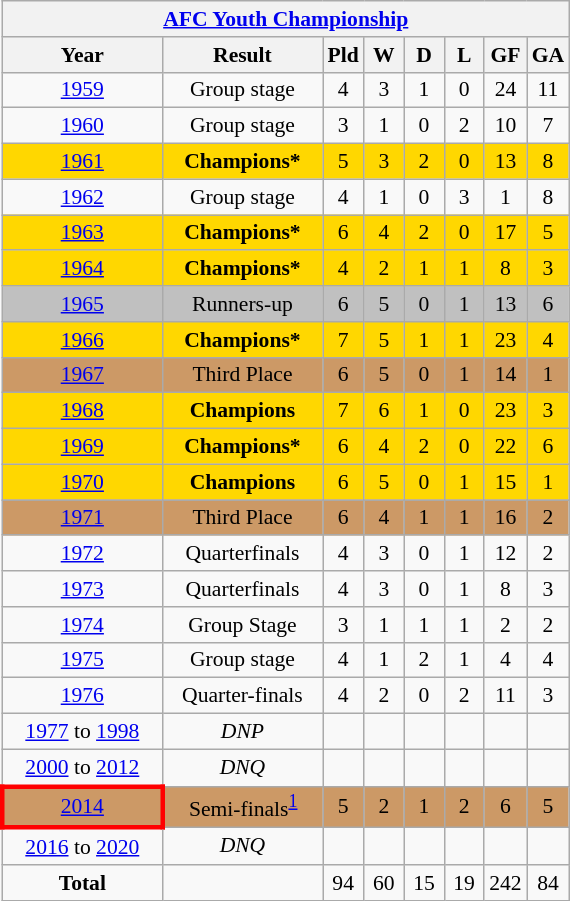<table class="wikitable" style="text-align: center;font-size:90%;">
<tr>
<th colspan=8><a href='#'>AFC Youth Championship</a></th>
</tr>
<tr>
<th width=100>Year</th>
<th width=100>Result</th>
<th width=20>Pld</th>
<th width=20>W</th>
<th width=20>D</th>
<th width=20>L</th>
<th width=20>GF</th>
<th width=20>GA</th>
</tr>
<tr>
<td> <a href='#'>1959</a></td>
<td>Group stage</td>
<td>4</td>
<td>3</td>
<td>1</td>
<td>0</td>
<td>24</td>
<td>11</td>
</tr>
<tr>
<td> <a href='#'>1960</a></td>
<td>Group stage</td>
<td>3</td>
<td>1</td>
<td>0</td>
<td>2</td>
<td>10</td>
<td>7</td>
</tr>
<tr bgcolor=gold>
<td> <a href='#'>1961</a></td>
<td><strong>Champions*</strong></td>
<td>5</td>
<td>3</td>
<td>2</td>
<td>0</td>
<td>13</td>
<td>8</td>
</tr>
<tr>
<td> <a href='#'>1962</a></td>
<td>Group stage</td>
<td>4</td>
<td>1</td>
<td>0</td>
<td>3</td>
<td>1</td>
<td>8</td>
</tr>
<tr bgcolor=gold>
<td> <a href='#'>1963</a></td>
<td><strong>Champions*</strong></td>
<td>6</td>
<td>4</td>
<td>2</td>
<td>0</td>
<td>17</td>
<td>5</td>
</tr>
<tr bgcolor=gold>
<td> <a href='#'>1964</a></td>
<td><strong>Champions*</strong></td>
<td>4</td>
<td>2</td>
<td>1</td>
<td>1</td>
<td>8</td>
<td>3</td>
</tr>
<tr bgcolor=silver>
<td> <a href='#'>1965</a></td>
<td>Runners-up</td>
<td>6</td>
<td>5</td>
<td>0</td>
<td>1</td>
<td>13</td>
<td>6</td>
</tr>
<tr bgcolor=gold>
<td> <a href='#'>1966</a></td>
<td><strong>Champions*</strong></td>
<td>7</td>
<td>5</td>
<td>1</td>
<td>1</td>
<td>23</td>
<td>4</td>
</tr>
<tr bgcolor="#cc9966">
<td> <a href='#'>1967</a></td>
<td>Third Place</td>
<td>6</td>
<td>5</td>
<td>0</td>
<td>1</td>
<td>14</td>
<td>1</td>
</tr>
<tr bgcolor=gold>
<td> <a href='#'>1968</a></td>
<td><strong>Champions</strong></td>
<td>7</td>
<td>6</td>
<td>1</td>
<td>0</td>
<td>23</td>
<td>3</td>
</tr>
<tr bgcolor=gold>
<td> <a href='#'>1969</a></td>
<td><strong>Champions*</strong></td>
<td>6</td>
<td>4</td>
<td>2</td>
<td>0</td>
<td>22</td>
<td>6</td>
</tr>
<tr bgcolor=gold>
<td> <a href='#'>1970</a></td>
<td><strong>Champions</strong></td>
<td>6</td>
<td>5</td>
<td>0</td>
<td>1</td>
<td>15</td>
<td>1</td>
</tr>
<tr bgcolor="#cc9966">
<td> <a href='#'>1971</a></td>
<td>Third Place</td>
<td>6</td>
<td>4</td>
<td>1</td>
<td>1</td>
<td>16</td>
<td>2</td>
</tr>
<tr>
<td> <a href='#'>1972</a></td>
<td>Quarterfinals</td>
<td>4</td>
<td>3</td>
<td>0</td>
<td>1</td>
<td>12</td>
<td>2</td>
</tr>
<tr>
<td> <a href='#'>1973</a></td>
<td>Quarterfinals</td>
<td>4</td>
<td>3</td>
<td>0</td>
<td>1</td>
<td>8</td>
<td>3</td>
</tr>
<tr>
<td> <a href='#'>1974</a></td>
<td>Group Stage</td>
<td>3</td>
<td>1</td>
<td>1</td>
<td>1</td>
<td>2</td>
<td>2</td>
</tr>
<tr>
<td> <a href='#'>1975</a></td>
<td>Group stage</td>
<td>4</td>
<td>1</td>
<td>2</td>
<td>1</td>
<td>4</td>
<td>4</td>
</tr>
<tr>
<td> <a href='#'>1976</a></td>
<td>Quarter-finals</td>
<td>4</td>
<td>2</td>
<td>0</td>
<td>2</td>
<td>11</td>
<td>3</td>
</tr>
<tr>
<td> <a href='#'>1977</a> to  <a href='#'>1998</a></td>
<td><em>DNP</em></td>
<td></td>
<td></td>
<td></td>
<td></td>
<td></td>
<td></td>
</tr>
<tr>
<td> <a href='#'>2000</a> to  <a href='#'>2012</a></td>
<td><em>DNQ</em></td>
<td></td>
<td></td>
<td></td>
<td></td>
<td></td>
<td></td>
</tr>
<tr bgcolor="#cc9966">
<td style="border: 3px solid red"> <a href='#'>2014</a></td>
<td>Semi-finals<sup><a href='#'>1</a></sup></td>
<td>5</td>
<td>2</td>
<td>1</td>
<td>2</td>
<td>6</td>
<td>5</td>
</tr>
<tr>
<td> <a href='#'>2016</a> to  <a href='#'>2020</a></td>
<td><em>DNQ</em></td>
<td></td>
<td></td>
<td></td>
<td></td>
<td></td>
<td></td>
</tr>
<tr>
<td><strong>Total</strong></td>
<td></td>
<td>94</td>
<td>60</td>
<td>15</td>
<td>19</td>
<td>242</td>
<td>84</td>
</tr>
</table>
